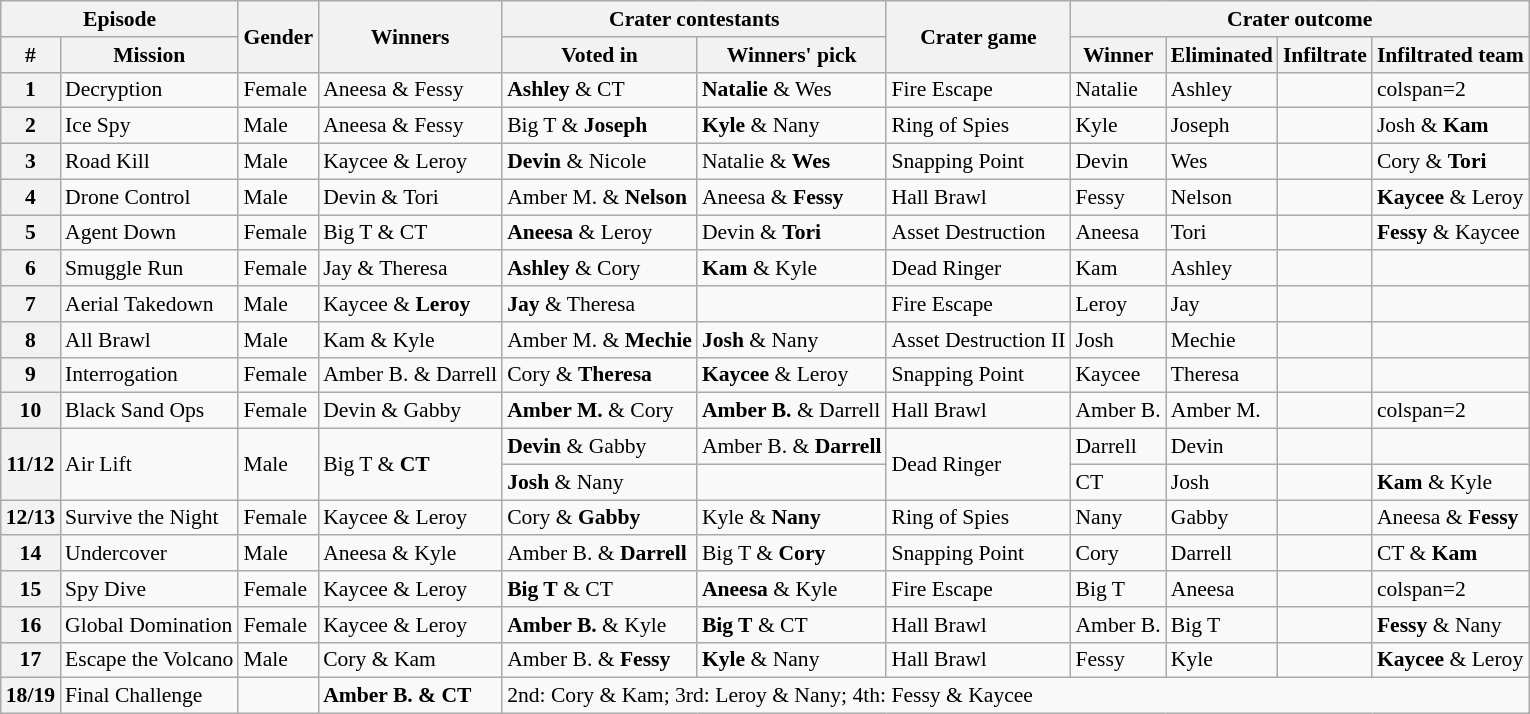<table class="wikitable" style="font-size:90%; white-space:nowrap">
<tr>
<th colspan=2>Episode</th>
<th rowspan=2>Gender</th>
<th rowspan=2>Winners</th>
<th colspan=2>Crater contestants</th>
<th rowspan=2>Crater game</th>
<th colspan="5">Crater outcome</th>
</tr>
<tr>
<th>#</th>
<th>Mission</th>
<th>Voted in</th>
<th>Winners' pick</th>
<th>Winner</th>
<th>Eliminated</th>
<th>Infiltrate</th>
<th>Infiltrated team</th>
</tr>
<tr>
<th>1</th>
<td>Decryption</td>
<td>Female</td>
<td>Aneesa & Fessy</td>
<td><strong>Ashley</strong> & CT</td>
<td><strong>Natalie</strong> & Wes</td>
<td>Fire Escape</td>
<td>Natalie</td>
<td>Ashley</td>
<td></td>
<td>colspan=2 </td>
</tr>
<tr>
<th>2</th>
<td>Ice Spy</td>
<td>Male</td>
<td>Aneesa & Fessy</td>
<td>Big T & <strong>Joseph</strong></td>
<td><strong>Kyle</strong> & Nany</td>
<td>Ring of Spies</td>
<td>Kyle</td>
<td>Joseph</td>
<td></td>
<td>Josh & <strong>Kam</strong></td>
</tr>
<tr>
<th>3</th>
<td>Road Kill</td>
<td>Male</td>
<td>Kaycee & Leroy</td>
<td><strong>Devin</strong> & Nicole</td>
<td>Natalie & <strong>Wes</strong></td>
<td>Snapping Point</td>
<td>Devin</td>
<td>Wes</td>
<td></td>
<td>Cory & <strong>Tori</strong></td>
</tr>
<tr>
<th>4</th>
<td>Drone Control</td>
<td>Male</td>
<td>Devin & Tori</td>
<td>Amber M. & <strong>Nelson</strong></td>
<td>Aneesa & <strong>Fessy</strong></td>
<td>Hall Brawl</td>
<td>Fessy</td>
<td>Nelson</td>
<td></td>
<td><strong>Kaycee</strong> & Leroy</td>
</tr>
<tr>
<th>5</th>
<td>Agent Down</td>
<td>Female</td>
<td>Big T & CT</td>
<td><strong>Aneesa</strong> & Leroy</td>
<td>Devin & <strong>Tori</strong></td>
<td>Asset Destruction</td>
<td>Aneesa</td>
<td>Tori</td>
<td></td>
<td><strong>Fessy</strong> & Kaycee</td>
</tr>
<tr>
<th>6</th>
<td>Smuggle Run</td>
<td>Female</td>
<td>Jay & Theresa</td>
<td><strong>Ashley</strong> & Cory</td>
<td><strong>Kam</strong> & Kyle</td>
<td>Dead Ringer</td>
<td>Kam</td>
<td>Ashley</td>
<td></td>
<td></td>
</tr>
<tr>
<th>7</th>
<td>Aerial Takedown</td>
<td>Male</td>
<td>Kaycee & <strong>Leroy</strong></td>
<td><strong>Jay</strong> & Theresa</td>
<td></td>
<td>Fire Escape</td>
<td>Leroy</td>
<td>Jay</td>
<td></td>
<td></td>
</tr>
<tr>
<th>8</th>
<td>All Brawl</td>
<td>Male</td>
<td>Kam & Kyle</td>
<td>Amber M. & <strong>Mechie</strong></td>
<td><strong>Josh</strong> & Nany</td>
<td>Asset Destruction II</td>
<td>Josh</td>
<td>Mechie</td>
<td></td>
<td></td>
</tr>
<tr>
<th>9</th>
<td>Interrogation</td>
<td>Female</td>
<td>Amber B. & Darrell</td>
<td>Cory & <strong>Theresa</strong></td>
<td><strong>Kaycee</strong> & Leroy</td>
<td>Snapping Point</td>
<td>Kaycee</td>
<td>Theresa</td>
<td></td>
<td></td>
</tr>
<tr>
<th>10</th>
<td>Black Sand Ops</td>
<td>Female</td>
<td>Devin & Gabby</td>
<td><strong>Amber M.</strong> & Cory</td>
<td><strong>Amber B.</strong> & Darrell</td>
<td>Hall Brawl</td>
<td>Amber B.</td>
<td>Amber M.</td>
<td></td>
<td>colspan=2 </td>
</tr>
<tr>
<th rowspan=2>11/12</th>
<td rowspan=2>Air Lift</td>
<td rowspan=2>Male</td>
<td rowspan=2>Big T & <strong>CT</strong></td>
<td><strong>Devin</strong> & Gabby</td>
<td>Amber B. & <strong>Darrell</strong></td>
<td rowspan=2>Dead Ringer</td>
<td>Darrell</td>
<td>Devin</td>
<td></td>
<td></td>
</tr>
<tr>
<td><strong>Josh</strong> & Nany</td>
<td></td>
<td>CT</td>
<td>Josh</td>
<td></td>
<td><strong>Kam</strong> & Kyle</td>
</tr>
<tr>
<th>12/13</th>
<td>Survive the Night</td>
<td>Female</td>
<td>Kaycee & Leroy</td>
<td>Cory & <strong>Gabby</strong></td>
<td>Kyle & <strong>Nany</strong></td>
<td>Ring of Spies</td>
<td>Nany</td>
<td>Gabby</td>
<td></td>
<td>Aneesa & <strong>Fessy</strong></td>
</tr>
<tr>
<th>14</th>
<td>Undercover</td>
<td>Male</td>
<td>Aneesa & Kyle</td>
<td>Amber B. & <strong>Darrell</strong></td>
<td>Big T & <strong>Cory</strong></td>
<td>Snapping Point</td>
<td>Cory</td>
<td>Darrell</td>
<td></td>
<td>CT & <strong>Kam</strong></td>
</tr>
<tr>
<th>15</th>
<td>Spy Dive</td>
<td>Female</td>
<td>Kaycee & Leroy</td>
<td><strong>Big T</strong> & CT</td>
<td><strong>Aneesa</strong> & Kyle</td>
<td>Fire Escape</td>
<td>Big T</td>
<td>Aneesa</td>
<td></td>
<td>colspan=2 </td>
</tr>
<tr>
<th>16</th>
<td>Global Domination</td>
<td>Female</td>
<td>Kaycee & Leroy</td>
<td><strong>Amber B.</strong> & Kyle</td>
<td><strong>Big T</strong> & CT</td>
<td>Hall Brawl</td>
<td>Amber B.</td>
<td>Big T</td>
<td></td>
<td><strong>Fessy</strong> & Nany</td>
</tr>
<tr>
<th>17</th>
<td>Escape the Volcano</td>
<td>Male</td>
<td>Cory & Kam</td>
<td>Amber B. & <strong>Fessy</strong></td>
<td><strong>Kyle</strong> & Nany</td>
<td>Hall Brawl</td>
<td>Fessy</td>
<td>Kyle</td>
<td></td>
<td><strong>Kaycee</strong> & Leroy</td>
</tr>
<tr>
<th>18/19</th>
<td>Final Challenge</td>
<td></td>
<td><strong>Amber B. & CT</strong></td>
<td colspan=10>2nd: Cory & Kam; 3rd: Leroy & Nany; 4th: Fessy & Kaycee</td>
</tr>
</table>
